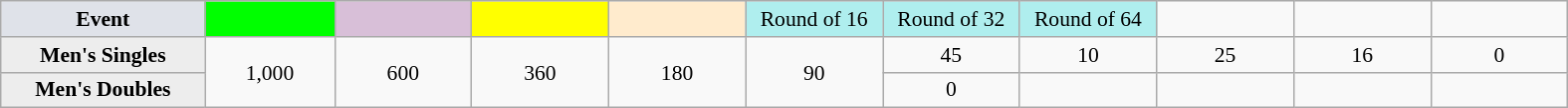<table class=wikitable style=font-size:90%;text-align:center>
<tr>
<td style="width:130px; background:#dfe2e9;"><strong>Event</strong></td>
<td style="width:80px; background:lime;"></td>
<td style="width:85px; background:thistle;"></td>
<td style="width:85px; background:#ff0;"></td>
<td style="width:85px; background:#ffebcd;"></td>
<td style="width:85px; background:#afeeee;">Round of 16</td>
<td style="width:85px; background:#afeeee;">Round of 32</td>
<td style="width:85px; background:#afeeee;">Round of 64</td>
<td width=85></td>
<td width=85></td>
<td width=85></td>
</tr>
<tr>
<th style="background:#ededed;">Men's Singles</th>
<td rowspan=2>1,000</td>
<td rowspan=2>600</td>
<td rowspan=2>360</td>
<td rowspan=2>180</td>
<td rowspan=2>90</td>
<td>45</td>
<td>10</td>
<td>25</td>
<td>16</td>
<td>0</td>
</tr>
<tr>
<th style="background:#ededed;">Men's Doubles</th>
<td>0</td>
<td></td>
<td></td>
<td></td>
<td></td>
</tr>
</table>
